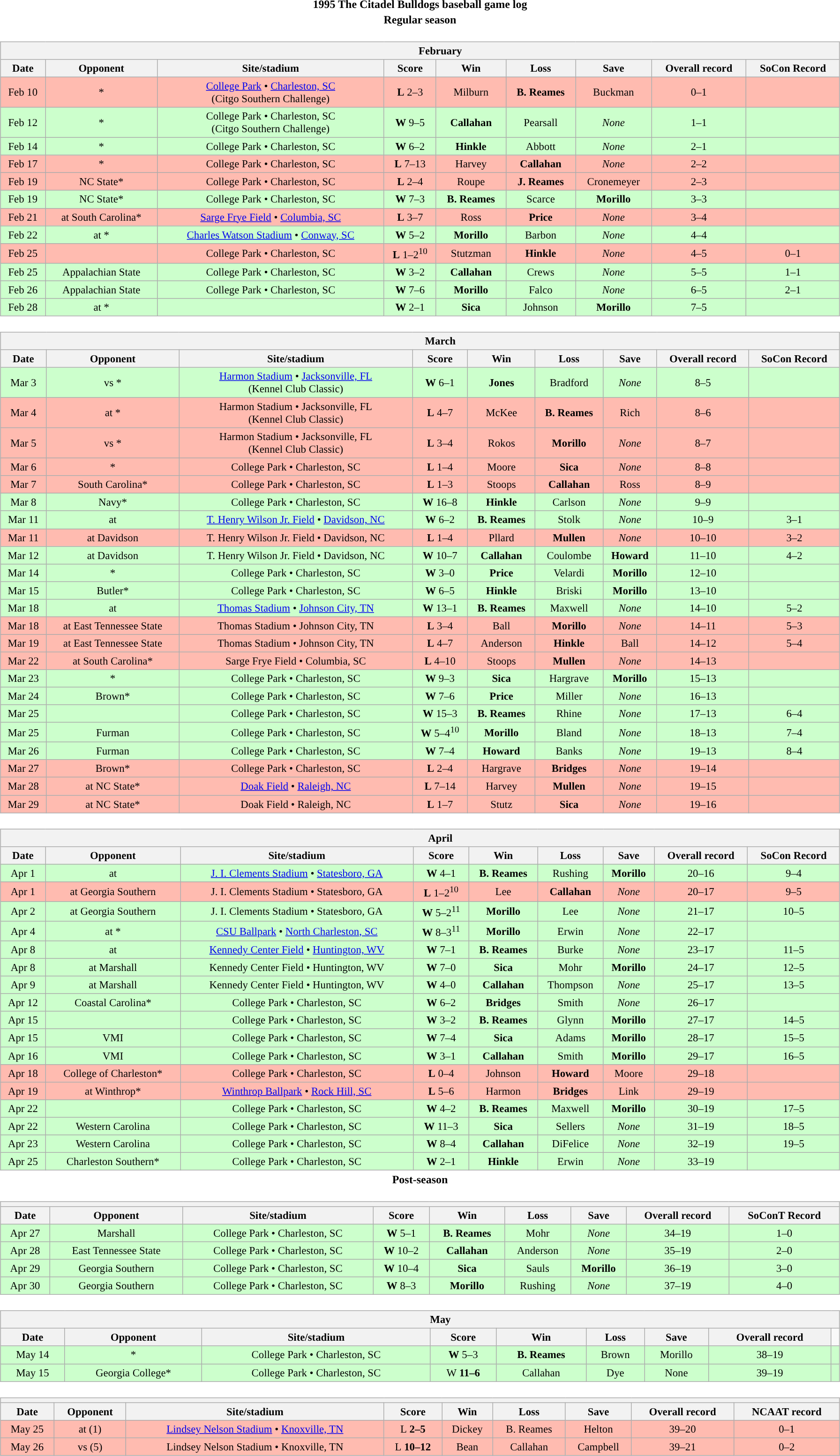<table class="toccolours" width=95% style="margin:1.5em auto; text-align:center;">
<tr>
<th colspan=2>1995 The Citadel Bulldogs baseball game log</th>
</tr>
<tr>
<th colspan=2>Regular season</th>
</tr>
<tr valign="top">
<td><br><table class="wikitable collapsible collapsed" style="margin:auto; font-size:95%; width:100%">
<tr>
<th colspan=10 style="padding-left:4em;">February</th>
</tr>
<tr>
<th>Date</th>
<th>Opponent</th>
<th>Site/stadium</th>
<th>Score</th>
<th>Win</th>
<th>Loss</th>
<th>Save</th>
<th>Overall record</th>
<th>SoCon Record</th>
</tr>
<tr bgcolor=ffbbb>
<td>Feb 10</td>
<td>*</td>
<td><a href='#'>College Park</a> • <a href='#'>Charleston, SC</a><br>(Citgo Southern Challenge)</td>
<td><strong>L</strong> 2–3</td>
<td>Milburn</td>
<td><strong>B. Reames</strong></td>
<td>Buckman</td>
<td>0–1</td>
<td></td>
</tr>
<tr bgcolor=ccffcc>
<td>Feb 12</td>
<td>*</td>
<td>College Park • Charleston, SC<br>(Citgo Southern Challenge)</td>
<td><strong>W</strong> 9–5</td>
<td><strong>Callahan</strong></td>
<td>Pearsall</td>
<td><em>None</em></td>
<td>1–1</td>
<td></td>
</tr>
<tr bgcolor=ccffcc>
<td>Feb 14</td>
<td>*</td>
<td>College Park • Charleston, SC</td>
<td><strong>W</strong> 6–2</td>
<td><strong>Hinkle</strong></td>
<td>Abbott</td>
<td><em>None</em></td>
<td>2–1</td>
<td></td>
</tr>
<tr bgcolor=ffbbb>
<td>Feb 17</td>
<td>*</td>
<td>College Park • Charleston, SC</td>
<td><strong>L</strong> 7–13</td>
<td>Harvey</td>
<td><strong>Callahan</strong></td>
<td><em>None</em></td>
<td>2–2</td>
<td></td>
</tr>
<tr bgcolor=ffbbb>
<td>Feb 19</td>
<td>NC State*</td>
<td>College Park • Charleston, SC</td>
<td><strong>L</strong> 2–4</td>
<td>Roupe</td>
<td><strong>J. Reames</strong></td>
<td>Cronemeyer</td>
<td>2–3</td>
<td></td>
</tr>
<tr bgcolor=ccffcc>
<td>Feb 19</td>
<td>NC State*</td>
<td>College Park • Charleston, SC</td>
<td><strong>W</strong> 7–3</td>
<td><strong>B. Reames</strong></td>
<td>Scarce</td>
<td><strong>Morillo</strong></td>
<td>3–3</td>
<td></td>
</tr>
<tr bgcolor=ffbbb>
<td>Feb 21</td>
<td>at South Carolina*</td>
<td><a href='#'>Sarge Frye Field</a> • <a href='#'>Columbia, SC</a></td>
<td><strong>L</strong> 3–7</td>
<td>Ross</td>
<td><strong>Price</strong></td>
<td><em>None</em></td>
<td>3–4</td>
<td></td>
</tr>
<tr bgcolor=ccffcc>
<td>Feb 22</td>
<td>at *</td>
<td><a href='#'>Charles Watson Stadium</a> • <a href='#'>Conway, SC</a></td>
<td><strong>W</strong> 5–2</td>
<td><strong>Morillo</strong></td>
<td>Barbon</td>
<td><em>None</em></td>
<td>4–4</td>
<td></td>
</tr>
<tr bgcolor=ffbbb>
<td>Feb 25</td>
<td></td>
<td>College Park • Charleston, SC</td>
<td><strong>L</strong> 1–2<sup>10</sup></td>
<td>Stutzman</td>
<td><strong>Hinkle</strong></td>
<td><em>None</em></td>
<td>4–5</td>
<td>0–1</td>
</tr>
<tr bgcolor=ccffcc>
<td>Feb 25</td>
<td>Appalachian State</td>
<td>College Park • Charleston, SC</td>
<td><strong>W</strong> 3–2</td>
<td><strong>Callahan</strong></td>
<td>Crews</td>
<td><em>None</em></td>
<td>5–5</td>
<td>1–1</td>
</tr>
<tr bgcolor=ccffcc>
<td>Feb 26</td>
<td>Appalachian State</td>
<td>College Park • Charleston, SC</td>
<td><strong>W</strong> 7–6</td>
<td><strong>Morillo</strong></td>
<td>Falco</td>
<td><em>None</em></td>
<td>6–5</td>
<td>2–1</td>
</tr>
<tr bgcolor=ccffcc>
<td>Feb 28</td>
<td>at *</td>
<td></td>
<td><strong>W</strong> 2–1</td>
<td><strong>Sica</strong></td>
<td>Johnson</td>
<td><strong>Morillo</strong></td>
<td>7–5</td>
<td></td>
</tr>
</table>
</td>
</tr>
<tr>
<td><br><table class="wikitable collapsible collapsed" style="margin:auto; font-size:95%; width:100%">
<tr>
<th colspan=10 style="padding-left:4em;">March</th>
</tr>
<tr>
<th>Date</th>
<th>Opponent</th>
<th>Site/stadium</th>
<th>Score</th>
<th>Win</th>
<th>Loss</th>
<th>Save</th>
<th>Overall record</th>
<th>SoCon Record</th>
</tr>
<tr bgcolor=ccffcc>
<td>Mar 3</td>
<td>vs *</td>
<td><a href='#'>Harmon Stadium</a> • <a href='#'>Jacksonville, FL</a><br>(Kennel Club Classic)</td>
<td><strong>W</strong> 6–1</td>
<td><strong>Jones</strong></td>
<td>Bradford</td>
<td><em>None</em></td>
<td>8–5</td>
<td></td>
</tr>
<tr bgcolor=ffbbb>
<td>Mar 4</td>
<td>at *</td>
<td>Harmon Stadium • Jacksonville, FL<br>(Kennel Club Classic)</td>
<td><strong>L</strong> 4–7</td>
<td>McKee</td>
<td><strong>B. Reames</strong></td>
<td>Rich</td>
<td>8–6</td>
<td></td>
</tr>
<tr bgcolor=ffbbb>
<td>Mar 5</td>
<td>vs *</td>
<td>Harmon Stadium • Jacksonville, FL<br>(Kennel Club Classic)</td>
<td><strong>L</strong> 3–4</td>
<td>Rokos</td>
<td><strong>Morillo</strong></td>
<td><em>None</em></td>
<td>8–7</td>
<td></td>
</tr>
<tr bgcolor=ffbbb>
<td>Mar 6</td>
<td>*</td>
<td>College Park • Charleston, SC</td>
<td><strong>L</strong> 1–4</td>
<td>Moore</td>
<td><strong>Sica</strong></td>
<td><em>None</em></td>
<td>8–8</td>
<td></td>
</tr>
<tr bgcolor=ffbbb>
<td>Mar 7</td>
<td>South Carolina*</td>
<td>College Park • Charleston, SC</td>
<td><strong>L</strong> 1–3</td>
<td>Stoops</td>
<td><strong>Callahan</strong></td>
<td>Ross</td>
<td>8–9</td>
<td></td>
</tr>
<tr bgcolor=ccffcc>
<td>Mar 8</td>
<td>Navy*</td>
<td>College Park • Charleston, SC</td>
<td><strong>W</strong> 16–8</td>
<td><strong>Hinkle</strong></td>
<td>Carlson</td>
<td><em>None</em></td>
<td>9–9</td>
<td></td>
</tr>
<tr bgcolor=ccffcc>
<td>Mar 11</td>
<td>at </td>
<td><a href='#'>T. Henry Wilson Jr. Field</a> • <a href='#'>Davidson, NC</a></td>
<td><strong>W</strong> 6–2</td>
<td><strong>B. Reames</strong></td>
<td>Stolk</td>
<td><em>None</em></td>
<td>10–9</td>
<td>3–1</td>
</tr>
<tr bgcolor=ffbbb>
<td>Mar 11</td>
<td>at Davidson</td>
<td>T. Henry Wilson Jr. Field • Davidson, NC</td>
<td><strong>L</strong> 1–4</td>
<td>Pllard</td>
<td><strong>Mullen</strong></td>
<td><em>None</em></td>
<td>10–10</td>
<td>3–2</td>
</tr>
<tr bgcolor=ccffcc>
<td>Mar 12</td>
<td>at Davidson</td>
<td>T. Henry Wilson Jr. Field • Davidson, NC</td>
<td><strong>W</strong> 10–7</td>
<td><strong>Callahan</strong></td>
<td>Coulombe</td>
<td><strong>Howard</strong></td>
<td>11–10</td>
<td>4–2</td>
</tr>
<tr bgcolor=ccffcc>
<td>Mar 14</td>
<td>*</td>
<td>College Park • Charleston, SC</td>
<td><strong>W</strong> 3–0</td>
<td><strong>Price</strong></td>
<td>Velardi</td>
<td><strong>Morillo</strong></td>
<td>12–10</td>
<td></td>
</tr>
<tr bgcolor=ccffcc>
<td>Mar 15</td>
<td>Butler*</td>
<td>College Park • Charleston, SC</td>
<td><strong>W</strong> 6–5</td>
<td><strong>Hinkle</strong></td>
<td>Briski</td>
<td><strong>Morillo</strong></td>
<td>13–10</td>
<td></td>
</tr>
<tr bgcolor=ccffcc>
<td>Mar 18</td>
<td>at </td>
<td><a href='#'>Thomas Stadium</a> • <a href='#'>Johnson City, TN</a></td>
<td><strong>W</strong> 13–1</td>
<td><strong>B. Reames</strong></td>
<td>Maxwell</td>
<td><em>None</em></td>
<td>14–10</td>
<td>5–2</td>
</tr>
<tr bgcolor=ffbbb>
<td>Mar 18</td>
<td>at East Tennessee State</td>
<td>Thomas Stadium • Johnson City, TN</td>
<td><strong>L</strong> 3–4</td>
<td>Ball</td>
<td><strong>Morillo</strong></td>
<td><em>None</em></td>
<td>14–11</td>
<td>5–3</td>
</tr>
<tr bgcolor=ffbbb>
<td>Mar 19</td>
<td>at East Tennessee State</td>
<td>Thomas Stadium • Johnson City, TN</td>
<td><strong>L</strong> 4–7</td>
<td>Anderson</td>
<td><strong>Hinkle</strong></td>
<td>Ball</td>
<td>14–12</td>
<td>5–4</td>
</tr>
<tr bgcolor=ffbbb>
<td>Mar 22</td>
<td>at South Carolina*</td>
<td>Sarge Frye Field • Columbia, SC</td>
<td><strong>L</strong> 4–10</td>
<td>Stoops</td>
<td><strong>Mullen</strong></td>
<td><em>None</em></td>
<td>14–13</td>
<td></td>
</tr>
<tr bgcolor=ccffcc>
<td>Mar 23</td>
<td>*</td>
<td>College Park • Charleston, SC</td>
<td><strong>W</strong> 9–3</td>
<td><strong>Sica</strong></td>
<td>Hargrave</td>
<td><strong>Morillo</strong></td>
<td>15–13</td>
<td></td>
</tr>
<tr bgcolor=ccffcc>
<td>Mar 24</td>
<td>Brown*</td>
<td>College Park • Charleston, SC</td>
<td><strong>W</strong> 7–6</td>
<td><strong>Price</strong></td>
<td>Miller</td>
<td><em>None</em></td>
<td>16–13</td>
<td></td>
</tr>
<tr bgcolor=ccffcc>
<td>Mar 25</td>
<td></td>
<td>College Park • Charleston, SC</td>
<td><strong>W</strong> 15–3</td>
<td><strong>B. Reames</strong></td>
<td>Rhine</td>
<td><em>None</em></td>
<td>17–13</td>
<td>6–4</td>
</tr>
<tr bgcolor=ccffcc>
<td>Mar 25</td>
<td>Furman</td>
<td>College Park • Charleston, SC</td>
<td><strong>W</strong> 5–4<sup>10</sup></td>
<td><strong>Morillo</strong></td>
<td>Bland</td>
<td><em>None</em></td>
<td>18–13</td>
<td>7–4</td>
</tr>
<tr bgcolor=ccffcc>
<td>Mar 26</td>
<td>Furman</td>
<td>College Park • Charleston, SC</td>
<td><strong>W</strong> 7–4</td>
<td><strong>Howard</strong></td>
<td>Banks</td>
<td><em>None</em></td>
<td>19–13</td>
<td>8–4</td>
</tr>
<tr bgcolor=ffbbb>
<td>Mar 27</td>
<td>Brown*</td>
<td>College Park • Charleston, SC</td>
<td><strong>L</strong> 2–4</td>
<td>Hargrave</td>
<td><strong>Bridges</strong></td>
<td><em>None</em></td>
<td>19–14</td>
<td></td>
</tr>
<tr bgcolor=ffbbb>
<td>Mar 28</td>
<td>at NC State*</td>
<td><a href='#'>Doak Field</a> • <a href='#'>Raleigh, NC</a></td>
<td><strong>L</strong> 7–14</td>
<td>Harvey</td>
<td><strong>Mullen</strong></td>
<td><em>None</em></td>
<td>19–15</td>
<td></td>
</tr>
<tr bgcolor=ffbbb>
<td>Mar 29</td>
<td>at NC State*</td>
<td>Doak Field • Raleigh, NC</td>
<td><strong>L</strong> 1–7</td>
<td>Stutz</td>
<td><strong>Sica</strong></td>
<td><em>None</em></td>
<td>19–16</td>
<td></td>
</tr>
</table>
</td>
</tr>
<tr>
<td><br><table class="wikitable collapsible collapsed" style="margin:auto; font-size:95%; width:100%">
<tr>
<th colspan=10 style="padding-left:4em;">April</th>
</tr>
<tr>
<th>Date</th>
<th>Opponent</th>
<th>Site/stadium</th>
<th>Score</th>
<th>Win</th>
<th>Loss</th>
<th>Save</th>
<th>Overall record</th>
<th>SoCon Record</th>
</tr>
<tr bgcolor=ccffcc>
<td>Apr 1</td>
<td>at </td>
<td><a href='#'>J. I. Clements Stadium</a> • <a href='#'>Statesboro, GA</a></td>
<td><strong>W</strong> 4–1</td>
<td><strong>B. Reames</strong></td>
<td>Rushing</td>
<td><strong>Morillo</strong></td>
<td>20–16</td>
<td>9–4</td>
</tr>
<tr bgcolor=ffbbb>
<td>Apr 1</td>
<td>at Georgia Southern</td>
<td>J. I. Clements Stadium • Statesboro, GA</td>
<td><strong>L</strong> 1–2<sup>10</sup></td>
<td>Lee</td>
<td><strong>Callahan</strong></td>
<td><em>None</em></td>
<td>20–17</td>
<td>9–5</td>
</tr>
<tr bgcolor=ccffcc>
<td>Apr 2</td>
<td>at Georgia Southern</td>
<td>J. I. Clements Stadium • Statesboro, GA</td>
<td><strong>W</strong> 5–2<sup>11</sup></td>
<td><strong>Morillo</strong></td>
<td>Lee</td>
<td><em>None</em></td>
<td>21–17</td>
<td>10–5</td>
</tr>
<tr bgcolor=ccffcc>
<td>Apr 4</td>
<td>at *</td>
<td><a href='#'>CSU Ballpark</a> • <a href='#'>North Charleston, SC</a></td>
<td><strong>W</strong> 8–3<sup>11</sup></td>
<td><strong>Morillo</strong></td>
<td>Erwin</td>
<td><em>None</em></td>
<td>22–17</td>
<td></td>
</tr>
<tr bgcolor=ccffcc>
<td>Apr 8</td>
<td>at </td>
<td><a href='#'>Kennedy Center Field</a> • <a href='#'>Huntington, WV</a></td>
<td><strong>W</strong> 7–1</td>
<td><strong>B. Reames</strong></td>
<td>Burke</td>
<td><em>None</em></td>
<td>23–17</td>
<td>11–5</td>
</tr>
<tr bgcolor=ccffcc>
<td>Apr 8</td>
<td>at Marshall</td>
<td>Kennedy Center Field • Huntington, WV</td>
<td><strong>W</strong> 7–0</td>
<td><strong>Sica</strong></td>
<td>Mohr</td>
<td><strong>Morillo</strong></td>
<td>24–17</td>
<td>12–5</td>
</tr>
<tr bgcolor=ccffcc>
<td>Apr 9</td>
<td>at Marshall</td>
<td>Kennedy Center Field • Huntington, WV</td>
<td><strong>W</strong> 4–0</td>
<td><strong>Callahan</strong></td>
<td>Thompson</td>
<td><em>None</em></td>
<td>25–17</td>
<td>13–5</td>
</tr>
<tr bgcolor=ccffcc>
<td>Apr 12</td>
<td>Coastal Carolina*</td>
<td>College Park • Charleston, SC</td>
<td><strong>W</strong> 6–2</td>
<td><strong>Bridges</strong></td>
<td>Smith</td>
<td><em>None</em></td>
<td>26–17</td>
<td></td>
</tr>
<tr bgcolor=ccffcc>
<td>Apr 15</td>
<td></td>
<td>College Park • Charleston, SC</td>
<td><strong>W</strong> 3–2</td>
<td><strong>B. Reames</strong></td>
<td>Glynn</td>
<td><strong>Morillo</strong></td>
<td>27–17</td>
<td>14–5</td>
</tr>
<tr bgcolor=ccffcc>
<td>Apr 15</td>
<td>VMI</td>
<td>College Park • Charleston, SC</td>
<td><strong>W</strong> 7–4</td>
<td><strong>Sica</strong></td>
<td>Adams</td>
<td><strong>Morillo</strong></td>
<td>28–17</td>
<td>15–5</td>
</tr>
<tr bgcolor=ccffcc>
<td>Apr 16</td>
<td>VMI</td>
<td>College Park • Charleston, SC</td>
<td><strong>W</strong> 3–1</td>
<td><strong>Callahan</strong></td>
<td>Smith</td>
<td><strong>Morillo</strong></td>
<td>29–17</td>
<td>16–5</td>
</tr>
<tr bgcolor=ffbbb>
<td>Apr 18</td>
<td>College of Charleston*</td>
<td>College Park • Charleston, SC</td>
<td><strong>L</strong> 0–4</td>
<td>Johnson</td>
<td><strong>Howard</strong></td>
<td>Moore</td>
<td>29–18</td>
<td></td>
</tr>
<tr bgcolor=ffbbb>
<td>Apr 19</td>
<td>at Winthrop*</td>
<td><a href='#'>Winthrop Ballpark</a> • <a href='#'>Rock Hill, SC</a></td>
<td><strong>L</strong> 5–6</td>
<td>Harmon</td>
<td><strong>Bridges</strong></td>
<td>Link</td>
<td>29–19</td>
<td></td>
</tr>
<tr bgcolor=ccffcc>
<td>Apr 22</td>
<td></td>
<td>College Park • Charleston, SC</td>
<td><strong>W</strong> 4–2</td>
<td><strong>B. Reames</strong></td>
<td>Maxwell</td>
<td><strong>Morillo</strong></td>
<td>30–19</td>
<td>17–5</td>
</tr>
<tr bgcolor=ccffcc>
<td>Apr 22</td>
<td>Western Carolina</td>
<td>College Park • Charleston, SC</td>
<td><strong>W</strong> 11–3</td>
<td><strong>Sica</strong></td>
<td>Sellers</td>
<td><em>None</em></td>
<td>31–19</td>
<td>18–5</td>
</tr>
<tr bgcolor=ccffcc>
<td>Apr 23</td>
<td>Western Carolina</td>
<td>College Park • Charleston, SC</td>
<td><strong>W</strong> 8–4</td>
<td><strong>Callahan</strong></td>
<td>DiFelice</td>
<td><em>None</em></td>
<td>32–19</td>
<td>19–5</td>
</tr>
<tr bgcolor=ccffcc>
<td>Apr 25</td>
<td>Charleston Southern*</td>
<td>College Park • Charleston, SC</td>
<td><strong>W</strong> 2–1</td>
<td><strong>Hinkle</strong></td>
<td>Erwin</td>
<td><em>None</em></td>
<td>33–19</td>
<td></td>
</tr>
</table>
</td>
</tr>
<tr>
<th colspan=2>Post-season</th>
</tr>
<tr>
<td><br><table class="wikitable collapsible collapsed" style="margin:auto; font-size:95%; width:100%">
<tr>
<th colspan=10 style="padding-left:4em;"><a href='#'></a></th>
</tr>
<tr>
<th>Date</th>
<th>Opponent</th>
<th>Site/stadium</th>
<th>Score</th>
<th>Win</th>
<th>Loss</th>
<th>Save</th>
<th>Overall record</th>
<th>SoConT Record</th>
</tr>
<tr bgcolor=ccffcc>
<td>Apr 27</td>
<td>Marshall</td>
<td>College Park • Charleston, SC</td>
<td><strong>W</strong> 5–1</td>
<td><strong>B. Reames</strong></td>
<td>Mohr</td>
<td><em>None</em></td>
<td>34–19</td>
<td>1–0</td>
</tr>
<tr bgcolor=ccffcc>
<td>Apr 28</td>
<td>East Tennessee State</td>
<td>College Park • Charleston, SC</td>
<td><strong>W</strong> 10–2</td>
<td><strong>Callahan</strong></td>
<td>Anderson</td>
<td><em>None</em></td>
<td>35–19</td>
<td>2–0</td>
</tr>
<tr bgcolor=ccffcc>
<td>Apr 29</td>
<td>Georgia Southern</td>
<td>College Park • Charleston, SC</td>
<td><strong>W</strong> 10–4</td>
<td><strong>Sica</strong></td>
<td>Sauls</td>
<td><strong>Morillo</strong></td>
<td>36–19</td>
<td>3–0</td>
</tr>
<tr bgcolor=ccffcc>
<td>Apr 30</td>
<td>Georgia Southern</td>
<td>College Park • Charleston, SC</td>
<td><strong>W</strong> 8–3</td>
<td><strong>Morillo</strong></td>
<td>Rushing</td>
<td><em>None</em></td>
<td>37–19</td>
<td>4–0</td>
</tr>
</table>
</td>
</tr>
<tr>
<td><br><table class="wikitable collapsible collapsed" style="margin:auto; font-size:95%; width:100%">
<tr>
<th colspan=10 style="padding-left:4em;">May</th>
</tr>
<tr>
<th>Date</th>
<th>Opponent</th>
<th>Site/stadium</th>
<th>Score</th>
<th>Win</th>
<th>Loss</th>
<th>Save</th>
<th>Overall record</th>
</tr>
<tr bgcolor=ccffcc>
<td>May 14</td>
<td>*</td>
<td>College Park • Charleston, SC</td>
<td><strong>W</strong> 5–3</td>
<td><strong>B. Reames<em></td>
<td>Brown</td>
<td></strong>Morillo<strong></td>
<td>38–19</td>
<td></td>
</tr>
<tr bgcolor=ccffcc>
<td>May 15</td>
<td>Georgia College*</td>
<td>College Park • Charleston, SC</td>
<td></strong>W<strong> 11–6</td>
<td></strong>Callahan<strong></td>
<td>Dye</td>
<td></em>None<em></td>
<td>39–19</td>
<td></td>
</tr>
</table>
</td>
</tr>
<tr>
<td><br><table class="wikitable collapsible collapsed" style="margin:auto; font-size:95%; width:100%">
<tr>
<th colspan=10 style="padding-left:4em;"><a href='#'></a></th>
</tr>
<tr>
<th>Date</th>
<th>Opponent</th>
<th>Site/stadium</th>
<th>Score</th>
<th>Win</th>
<th>Loss</th>
<th>Save</th>
<th>Overall record</th>
<th>NCAAT record</th>
</tr>
<tr bgcolor=ffbbb>
<td>May 25</td>
<td>at (1) </td>
<td><a href='#'>Lindsey Nelson Stadium</a> • <a href='#'>Knoxville, TN</a></td>
<td></strong>L<strong> 2–5</td>
<td>Dickey</td>
<td></strong>B. Reames<strong></td>
<td>Helton</td>
<td>39–20</td>
<td>0–1</td>
</tr>
<tr bgcolor=ffbbb>
<td>May 26</td>
<td>vs (5) </td>
<td>Lindsey Nelson Stadium • Knoxville, TN</td>
<td></strong>L<strong> 10–12</td>
<td>Bean</td>
<td></strong>Callahan<strong></td>
<td>Campbell</td>
<td>39–21</td>
<td>0–2</td>
</tr>
</table>
</td>
</tr>
</table>
